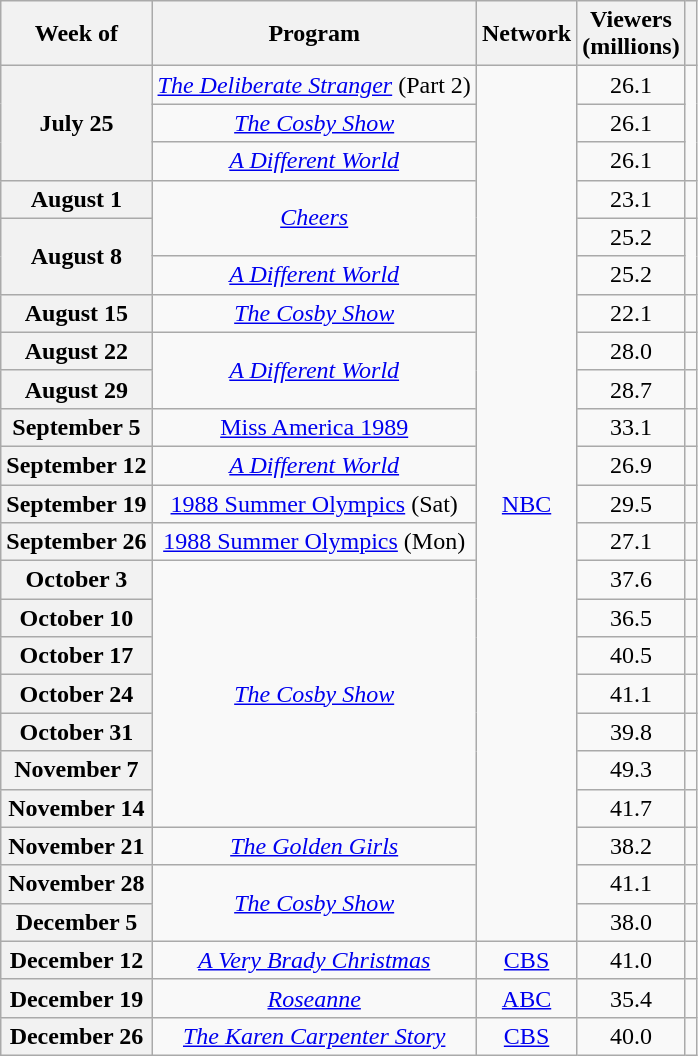<table class="wikitable plainrowheaders sortable" style="text-align:center;">
<tr>
<th>Week of</th>
<th>Program</th>
<th>Network</th>
<th>Viewers<br>(millions)</th>
<th></th>
</tr>
<tr>
<th scope="row" rowspan="3">July 25</th>
<td><em><a href='#'>The Deliberate Stranger</a></em> (Part 2)</td>
<td rowspan="23"><a href='#'>NBC</a></td>
<td>26.1</td>
<td rowspan="3"></td>
</tr>
<tr>
<td><em><a href='#'>The Cosby Show</a></em></td>
<td>26.1</td>
</tr>
<tr>
<td><em><a href='#'>A Different World</a></em></td>
<td>26.1</td>
</tr>
<tr>
<th scope="row">August 1</th>
<td rowspan="2"><em><a href='#'>Cheers</a></em></td>
<td>23.1</td>
<td></td>
</tr>
<tr>
<th scope="row" rowspan="2">August 8</th>
<td>25.2</td>
<td rowspan="2"></td>
</tr>
<tr>
<td><em><a href='#'>A Different World</a></em></td>
<td>25.2</td>
</tr>
<tr>
<th scope="row">August 15</th>
<td><em><a href='#'>The Cosby Show</a></em></td>
<td>22.1</td>
<td></td>
</tr>
<tr>
<th scope="row">August 22</th>
<td rowspan="2"><em><a href='#'>A Different World</a></em></td>
<td>28.0</td>
<td></td>
</tr>
<tr>
<th scope="row">August 29</th>
<td>28.7</td>
<td></td>
</tr>
<tr>
<th scope="row">September 5</th>
<td><a href='#'>Miss America 1989</a></td>
<td>33.1</td>
<td></td>
</tr>
<tr>
<th scope="row">September 12</th>
<td><em><a href='#'>A Different World</a></em></td>
<td>26.9</td>
<td></td>
</tr>
<tr>
<th scope="row">September 19</th>
<td><a href='#'>1988 Summer Olympics</a> (Sat)</td>
<td>29.5</td>
<td></td>
</tr>
<tr>
<th scope="row">September 26</th>
<td><a href='#'>1988 Summer Olympics</a> (Mon)</td>
<td>27.1</td>
<td></td>
</tr>
<tr>
<th scope="row">October 3</th>
<td rowspan="7"><em><a href='#'>The Cosby Show</a></em></td>
<td>37.6</td>
<td></td>
</tr>
<tr>
<th scope="row">October 10</th>
<td>36.5</td>
<td></td>
</tr>
<tr>
<th scope="row">October 17</th>
<td>40.5</td>
<td></td>
</tr>
<tr>
<th scope="row">October 24</th>
<td>41.1</td>
<td></td>
</tr>
<tr>
<th scope="row">October 31</th>
<td>39.8</td>
<td></td>
</tr>
<tr>
<th scope="row">November 7</th>
<td>49.3</td>
<td></td>
</tr>
<tr>
<th scope="row">November 14</th>
<td>41.7</td>
<td></td>
</tr>
<tr>
<th scope="row">November 21</th>
<td><em><a href='#'>The Golden Girls</a></em></td>
<td>38.2</td>
<td></td>
</tr>
<tr>
<th scope="row">November 28</th>
<td rowspan="2"><em><a href='#'>The Cosby Show</a></em></td>
<td>41.1</td>
<td></td>
</tr>
<tr>
<th scope="row">December 5</th>
<td>38.0</td>
<td></td>
</tr>
<tr>
<th scope="row">December 12</th>
<td><em><a href='#'>A Very Brady Christmas</a></em></td>
<td><a href='#'>CBS</a></td>
<td>41.0</td>
<td></td>
</tr>
<tr>
<th scope="row">December 19</th>
<td><em><a href='#'>Roseanne</a></em></td>
<td><a href='#'>ABC</a></td>
<td>35.4</td>
<td></td>
</tr>
<tr>
<th scope="row">December 26</th>
<td><em><a href='#'>The Karen Carpenter Story</a></em></td>
<td><a href='#'>CBS</a></td>
<td>40.0</td>
<td></td>
</tr>
</table>
